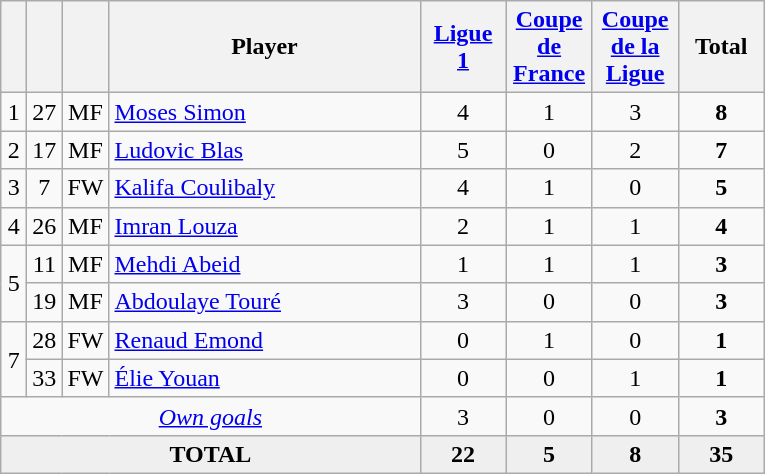<table class="wikitable sortable" style="text-align:center;">
<tr>
<th width=10></th>
<th width=10></th>
<th width=10></th>
<th width=200>Player</th>
<th width=50><a href='#'>Ligue 1</a></th>
<th width=50><a href='#'>Coupe de France</a></th>
<th width=50><a href='#'>Coupe de la Ligue</a></th>
<th width=50>Total</th>
</tr>
<tr>
<td>1</td>
<td>27</td>
<td>MF</td>
<td align=left> <a href='#'>Moses Simon</a></td>
<td>4</td>
<td>1</td>
<td>3</td>
<td><strong>8</strong></td>
</tr>
<tr>
<td>2</td>
<td>17</td>
<td>MF</td>
<td align=left> <a href='#'>Ludovic Blas</a></td>
<td>5</td>
<td>0</td>
<td>2</td>
<td><strong>7</strong></td>
</tr>
<tr>
<td>3</td>
<td>7</td>
<td>FW</td>
<td align=left> <a href='#'>Kalifa Coulibaly</a></td>
<td>4</td>
<td>1</td>
<td>0</td>
<td><strong>5</strong></td>
</tr>
<tr>
<td>4</td>
<td>26</td>
<td>MF</td>
<td align=left> <a href='#'>Imran Louza</a></td>
<td>2</td>
<td>1</td>
<td>1</td>
<td><strong>4</strong></td>
</tr>
<tr>
<td rowspan="2">5</td>
<td>11</td>
<td>MF</td>
<td align=left> <a href='#'>Mehdi Abeid</a></td>
<td>1</td>
<td>1</td>
<td>1</td>
<td><strong>3</strong></td>
</tr>
<tr>
<td>19</td>
<td>MF</td>
<td align=left> <a href='#'>Abdoulaye Touré</a></td>
<td>3</td>
<td>0</td>
<td>0</td>
<td><strong>3</strong></td>
</tr>
<tr>
<td rowspan="2">7</td>
<td>28</td>
<td>FW</td>
<td align=left> <a href='#'>Renaud Emond</a></td>
<td>0</td>
<td>1</td>
<td>0</td>
<td><strong>1</strong></td>
</tr>
<tr>
<td>33</td>
<td>FW</td>
<td align=left> <a href='#'>Élie Youan</a></td>
<td>0</td>
<td>0</td>
<td>1</td>
<td><strong>1</strong></td>
</tr>
<tr>
<td colspan="4"><a href='#'><em>Own goals</em></a></td>
<td>3</td>
<td>0</td>
<td>0</td>
<td><strong>3</strong></td>
</tr>
<tr bgcolor="#EFEFEF">
<td colspan=4><strong>TOTAL</strong></td>
<td><strong>22</strong></td>
<td><strong>5</strong></td>
<td><strong>8</strong></td>
<td><strong>35</strong></td>
</tr>
</table>
